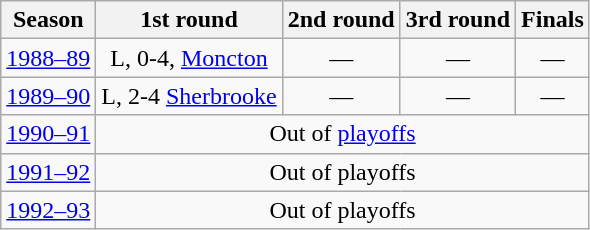<table class="wikitable" style="text-align:center">
<tr>
<th>Season</th>
<th>1st round</th>
<th>2nd round</th>
<th>3rd round</th>
<th>Finals</th>
</tr>
<tr>
<td><a href='#'>1988–89</a></td>
<td>L, 0-4, <a href='#'>Moncton</a></td>
<td>—</td>
<td>—</td>
<td>—</td>
</tr>
<tr>
<td><a href='#'>1989–90</a></td>
<td>L, 2-4 <a href='#'>Sherbrooke</a></td>
<td>—</td>
<td>—</td>
<td>—</td>
</tr>
<tr>
<td><a href='#'>1990–91</a></td>
<td colspan="4">Out of <a href='#'>playoffs</a></td>
</tr>
<tr>
<td><a href='#'>1991–92</a></td>
<td colspan="4">Out of playoffs</td>
</tr>
<tr>
<td><a href='#'>1992–93</a></td>
<td colspan="4">Out of playoffs</td>
</tr>
</table>
